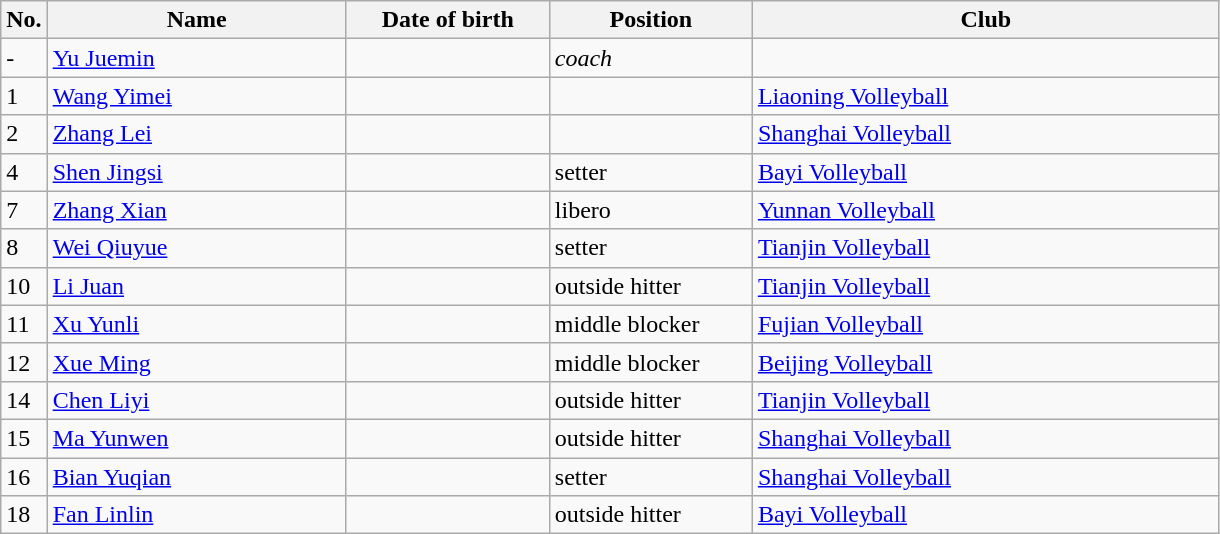<table class=wikitable sortable style=font-size:100%; text-align:center;>
<tr>
<th>No.</th>
<th style=width:12em>Name</th>
<th style=width:8em>Date of birth</th>
<th style=width:8em>Position</th>
<th style=width:19em>Club</th>
</tr>
<tr>
<td>-</td>
<td><a href='#'>Yu Juemin</a></td>
<td></td>
<td><em>coach</em></td>
<td></td>
</tr>
<tr>
<td>1</td>
<td><a href='#'>Wang Yimei</a></td>
<td></td>
<td></td>
<td> <a href='#'>Liaoning Volleyball</a></td>
</tr>
<tr>
<td>2</td>
<td><a href='#'>Zhang Lei</a></td>
<td></td>
<td></td>
<td> <a href='#'>Shanghai Volleyball</a></td>
</tr>
<tr>
<td>4</td>
<td><a href='#'>Shen Jingsi</a></td>
<td></td>
<td>setter</td>
<td> <a href='#'>Bayi Volleyball</a></td>
</tr>
<tr>
<td>7</td>
<td><a href='#'>Zhang Xian</a></td>
<td></td>
<td>libero</td>
<td> <a href='#'>Yunnan Volleyball</a></td>
</tr>
<tr>
<td>8</td>
<td><a href='#'>Wei Qiuyue</a></td>
<td></td>
<td>setter</td>
<td> <a href='#'>Tianjin Volleyball</a></td>
</tr>
<tr>
<td>10</td>
<td><a href='#'>Li Juan</a></td>
<td></td>
<td>outside hitter</td>
<td> <a href='#'>Tianjin Volleyball</a></td>
</tr>
<tr>
<td>11</td>
<td><a href='#'>Xu Yunli</a></td>
<td></td>
<td>middle blocker</td>
<td> <a href='#'>Fujian Volleyball</a></td>
</tr>
<tr>
<td>12</td>
<td><a href='#'>Xue Ming</a></td>
<td></td>
<td>middle blocker</td>
<td> <a href='#'>Beijing Volleyball</a></td>
</tr>
<tr>
<td>14</td>
<td><a href='#'>Chen Liyi</a></td>
<td></td>
<td>outside hitter</td>
<td> <a href='#'>Tianjin Volleyball</a></td>
</tr>
<tr>
<td>15</td>
<td><a href='#'>Ma Yunwen</a></td>
<td></td>
<td>outside hitter</td>
<td> <a href='#'>Shanghai Volleyball</a></td>
</tr>
<tr>
<td>16</td>
<td><a href='#'>Bian Yuqian</a></td>
<td></td>
<td>setter</td>
<td> <a href='#'>Shanghai Volleyball</a></td>
</tr>
<tr>
<td>18</td>
<td><a href='#'>Fan Linlin</a></td>
<td></td>
<td>outside hitter</td>
<td> <a href='#'>Bayi Volleyball</a></td>
</tr>
</table>
